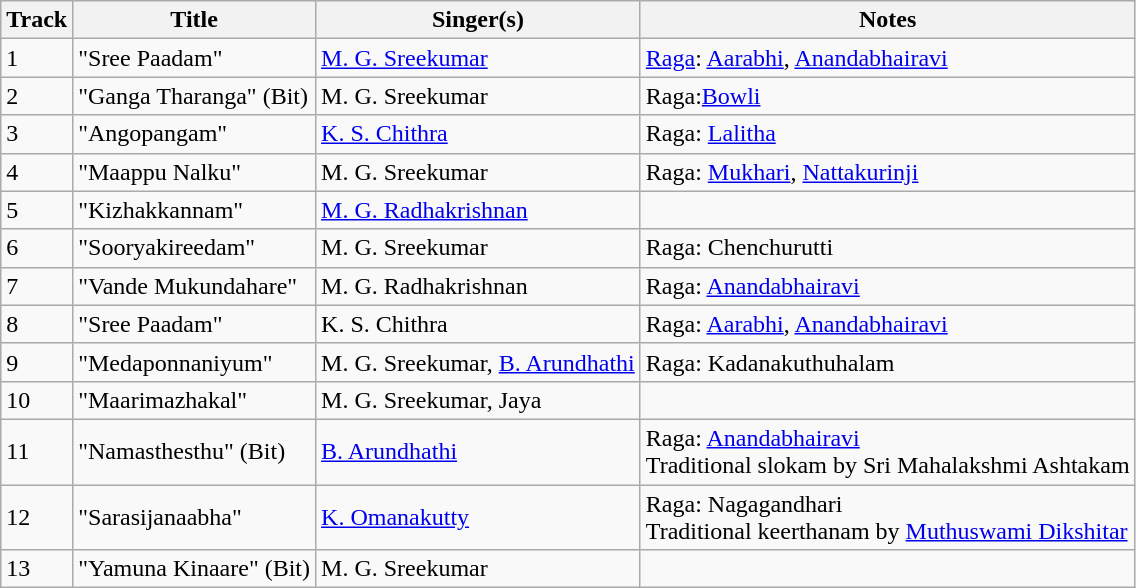<table class="wikitable">
<tr>
<th>Track</th>
<th>Title</th>
<th>Singer(s)</th>
<th>Notes</th>
</tr>
<tr>
<td>1</td>
<td>"Sree Paadam"</td>
<td><a href='#'>M. G. Sreekumar</a></td>
<td><a href='#'>Raga</a>: <a href='#'>Aarabhi</a>, <a href='#'>Anandabhairavi</a></td>
</tr>
<tr>
<td>2</td>
<td>"Ganga Tharanga" (Bit)</td>
<td>M. G. Sreekumar</td>
<td>Raga:<a href='#'>Bowli</a></td>
</tr>
<tr>
<td>3</td>
<td>"Angopangam"</td>
<td><a href='#'>K. S. Chithra</a></td>
<td>Raga: <a href='#'>Lalitha</a></td>
</tr>
<tr>
<td>4</td>
<td>"Maappu Nalku"</td>
<td>M. G. Sreekumar</td>
<td>Raga: <a href='#'>Mukhari</a>, <a href='#'>Nattakurinji</a></td>
</tr>
<tr>
<td>5</td>
<td>"Kizhakkannam"</td>
<td><a href='#'>M. G. Radhakrishnan</a></td>
<td></td>
</tr>
<tr>
<td>6</td>
<td>"Sooryakireedam"</td>
<td>M. G. Sreekumar</td>
<td>Raga: Chenchurutti</td>
</tr>
<tr>
<td>7</td>
<td>"Vande Mukundahare"</td>
<td>M. G. Radhakrishnan</td>
<td>Raga: <a href='#'>Anandabhairavi</a></td>
</tr>
<tr>
<td>8</td>
<td>"Sree Paadam"</td>
<td>K. S. Chithra</td>
<td>Raga: <a href='#'>Aarabhi</a>, <a href='#'>Anandabhairavi</a></td>
</tr>
<tr>
<td>9</td>
<td>"Medaponnaniyum"</td>
<td>M. G. Sreekumar, <a href='#'>B. Arundhathi</a></td>
<td>Raga: Kadanakuthuhalam</td>
</tr>
<tr>
<td>10</td>
<td>"Maarimazhakal"</td>
<td>M. G. Sreekumar, Jaya</td>
<td></td>
</tr>
<tr>
<td>11</td>
<td>"Namasthesthu" (Bit)</td>
<td><a href='#'>B. Arundhathi</a></td>
<td>Raga: <a href='#'>Anandabhairavi</a><br>Traditional slokam by Sri Mahalakshmi Ashtakam</td>
</tr>
<tr>
<td>12</td>
<td>"Sarasijanaabha"</td>
<td><a href='#'>K. Omanakutty</a></td>
<td>Raga: Nagagandhari<br>Traditional keerthanam by <a href='#'>Muthuswami Dikshitar</a></td>
</tr>
<tr>
<td>13</td>
<td>"Yamuna Kinaare" (Bit)</td>
<td>M. G. Sreekumar</td>
<td></td>
</tr>
</table>
